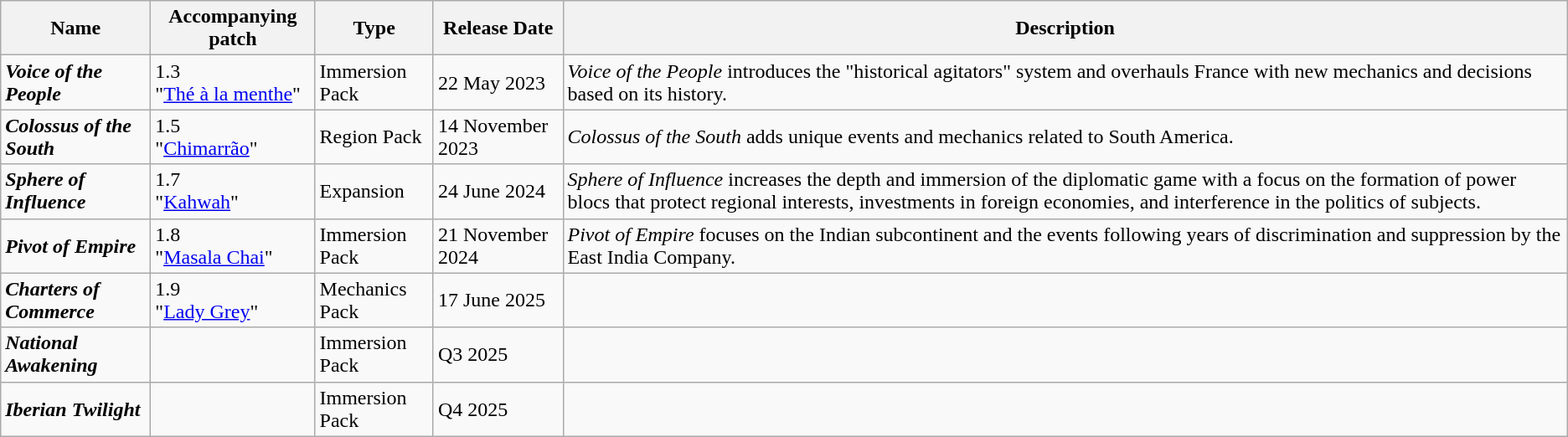<table class="wikitable">
<tr>
<th>Name</th>
<th>Accompanying patch</th>
<th>Type</th>
<th>Release Date</th>
<th>Description</th>
</tr>
<tr>
<td><strong><em>Voice of the People</em></strong></td>
<td>1.3<br>"<a href='#'>Thé à la menthe</a>"</td>
<td>Immersion Pack</td>
<td>22 May 2023</td>
<td><em>Voice of the People</em> introduces the "historical agitators" system and overhauls France with new mechanics and decisions based on its history.</td>
</tr>
<tr>
<td><strong><em>Colossus of the South</em></strong></td>
<td>1.5<br>"<a href='#'>Chimarrão</a>"</td>
<td>Region Pack</td>
<td>14 November 2023</td>
<td><em>Colossus of the South</em> adds unique events and mechanics related to South America.</td>
</tr>
<tr>
<td><strong><em>Sphere of Influence</em></strong></td>
<td>1.7<br>"<a href='#'>Kahwah</a>"</td>
<td>Expansion</td>
<td>24 June 2024</td>
<td><em>Sphere of Influence</em> increases the depth and immersion of the diplomatic game with a focus on the formation of power blocs that protect regional interests, investments in foreign economies, and interference in the politics of subjects.</td>
</tr>
<tr>
<td><strong><em>Pivot of Empire</em></strong></td>
<td>1.8<br>"<a href='#'>Masala Chai</a>"</td>
<td>Immersion Pack</td>
<td>21 November 2024</td>
<td><em>Pivot of Empire</em> focuses on the Indian subcontinent and the events following years of discrimination and suppression by the East India Company.</td>
</tr>
<tr>
<td><strong><em>Charters of Commerce</em></strong></td>
<td>1.9<br>"<a href='#'>Lady Grey</a>"</td>
<td>Mechanics Pack</td>
<td>17 June 2025</td>
<td></td>
</tr>
<tr>
<td><strong><em>National Awakening</em></strong></td>
<td></td>
<td>Immersion Pack</td>
<td>Q3 2025</td>
<td></td>
</tr>
<tr>
<td><strong><em>Iberian Twilight</em></strong></td>
<td></td>
<td>Immersion Pack</td>
<td>Q4 2025</td>
<td></td>
</tr>
</table>
